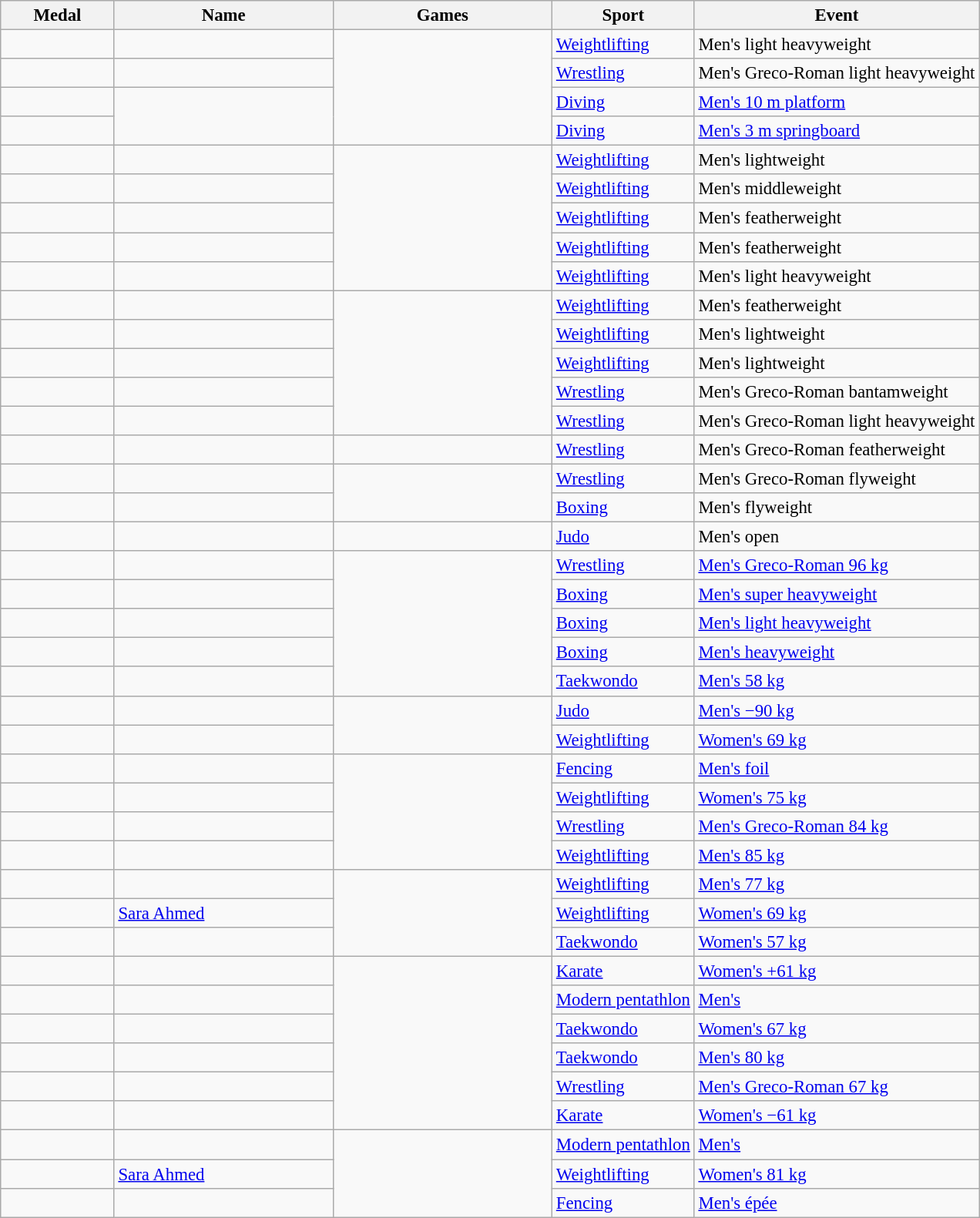<table class="wikitable sortable" style="font-size: 95%;">
<tr>
<th style="width:6em">Medal</th>
<th style="width:12em">Name</th>
<th style="width:12em">Games</th>
<th>Sport</th>
<th>Event</th>
</tr>
<tr>
<td></td>
<td></td>
<td rowspan="4"></td>
<td> <a href='#'>Weightlifting</a></td>
<td>Men's light heavyweight</td>
</tr>
<tr>
<td></td>
<td></td>
<td> <a href='#'>Wrestling</a></td>
<td>Men's Greco-Roman light heavyweight</td>
</tr>
<tr>
<td></td>
<td rowspan="2"></td>
<td> <a href='#'>Diving</a></td>
<td><a href='#'>Men's 10 m platform</a></td>
</tr>
<tr>
<td></td>
<td> <a href='#'>Diving</a></td>
<td><a href='#'>Men's 3 m springboard</a></td>
</tr>
<tr>
<td></td>
<td></td>
<td rowspan="5"></td>
<td> <a href='#'>Weightlifting</a></td>
<td>Men's lightweight</td>
</tr>
<tr>
<td></td>
<td></td>
<td> <a href='#'>Weightlifting</a></td>
<td>Men's middleweight</td>
</tr>
<tr>
<td></td>
<td></td>
<td> <a href='#'>Weightlifting</a></td>
<td>Men's featherweight</td>
</tr>
<tr>
<td></td>
<td></td>
<td> <a href='#'>Weightlifting</a></td>
<td>Men's featherweight</td>
</tr>
<tr>
<td></td>
<td></td>
<td> <a href='#'>Weightlifting</a></td>
<td>Men's light heavyweight</td>
</tr>
<tr>
<td></td>
<td></td>
<td rowspan="5"></td>
<td> <a href='#'>Weightlifting</a></td>
<td>Men's featherweight</td>
</tr>
<tr>
<td></td>
<td></td>
<td> <a href='#'>Weightlifting</a></td>
<td>Men's lightweight</td>
</tr>
<tr>
<td></td>
<td></td>
<td> <a href='#'>Weightlifting</a></td>
<td>Men's lightweight</td>
</tr>
<tr>
<td></td>
<td></td>
<td> <a href='#'>Wrestling</a></td>
<td>Men's Greco-Roman bantamweight</td>
</tr>
<tr>
<td></td>
<td></td>
<td><a href='#'>Wrestling</a></td>
<td>Men's Greco-Roman light heavyweight</td>
</tr>
<tr>
<td></td>
<td></td>
<td></td>
<td> <a href='#'>Wrestling</a></td>
<td>Men's Greco-Roman featherweight</td>
</tr>
<tr>
<td></td>
<td></td>
<td rowspan="2"></td>
<td><a href='#'>Wrestling</a></td>
<td>Men's Greco-Roman flyweight</td>
</tr>
<tr>
<td></td>
<td></td>
<td> <a href='#'>Boxing</a></td>
<td>Men's flyweight</td>
</tr>
<tr>
<td></td>
<td></td>
<td></td>
<td><a href='#'>Judo</a></td>
<td>Men's open</td>
</tr>
<tr>
<td></td>
<td></td>
<td rowspan="5"></td>
<td><a href='#'>Wrestling</a></td>
<td><a href='#'>Men's Greco-Roman 96 kg</a></td>
</tr>
<tr>
<td></td>
<td></td>
<td><a href='#'>Boxing</a></td>
<td><a href='#'>Men's super heavyweight</a></td>
</tr>
<tr>
<td></td>
<td></td>
<td> <a href='#'>Boxing</a></td>
<td><a href='#'>Men's light heavyweight</a></td>
</tr>
<tr>
<td></td>
<td></td>
<td> <a href='#'>Boxing</a></td>
<td><a href='#'>Men's heavyweight</a></td>
</tr>
<tr>
<td></td>
<td></td>
<td> <a href='#'>Taekwondo</a></td>
<td><a href='#'>Men's 58 kg</a></td>
</tr>
<tr>
<td></td>
<td></td>
<td rowspan="2"></td>
<td> <a href='#'>Judo</a></td>
<td><a href='#'>Men's −90 kg</a></td>
</tr>
<tr>
<td></td>
<td></td>
<td> <a href='#'>Weightlifting</a></td>
<td><a href='#'>Women's 69 kg</a></td>
</tr>
<tr>
<td></td>
<td></td>
<td rowspan="4"></td>
<td> <a href='#'>Fencing</a></td>
<td><a href='#'>Men's foil</a></td>
</tr>
<tr>
<td></td>
<td></td>
<td> <a href='#'>Weightlifting</a></td>
<td><a href='#'>Women's 75 kg</a></td>
</tr>
<tr>
<td></td>
<td></td>
<td> <a href='#'>Wrestling</a></td>
<td><a href='#'>Men's Greco-Roman 84 kg</a></td>
</tr>
<tr>
<td></td>
<td></td>
<td> <a href='#'>Weightlifting</a></td>
<td><a href='#'>Men's 85 kg</a></td>
</tr>
<tr>
<td></td>
<td></td>
<td rowspan="3"></td>
<td> <a href='#'>Weightlifting</a></td>
<td><a href='#'>Men's 77 kg</a></td>
</tr>
<tr>
<td></td>
<td><a href='#'>Sara Ahmed</a></td>
<td> <a href='#'>Weightlifting</a></td>
<td><a href='#'>Women's 69 kg</a></td>
</tr>
<tr>
<td></td>
<td></td>
<td> <a href='#'>Taekwondo</a></td>
<td><a href='#'>Women's 57 kg</a></td>
</tr>
<tr>
<td></td>
<td></td>
<td rowspan="6"></td>
<td> <a href='#'>Karate</a></td>
<td><a href='#'>Women's +61 kg</a></td>
</tr>
<tr>
<td></td>
<td></td>
<td> <a href='#'>Modern pentathlon</a></td>
<td><a href='#'>Men's</a></td>
</tr>
<tr>
<td></td>
<td></td>
<td> <a href='#'>Taekwondo</a></td>
<td><a href='#'>Women's 67 kg</a></td>
</tr>
<tr>
<td></td>
<td></td>
<td> <a href='#'>Taekwondo</a></td>
<td><a href='#'>Men's 80 kg</a></td>
</tr>
<tr>
<td></td>
<td></td>
<td> <a href='#'>Wrestling</a></td>
<td><a href='#'>Men's Greco-Roman 67 kg</a></td>
</tr>
<tr>
<td></td>
<td></td>
<td> <a href='#'>Karate</a></td>
<td><a href='#'>Women's −61 kg</a></td>
</tr>
<tr>
<td></td>
<td></td>
<td rowspan="3"></td>
<td> <a href='#'>Modern pentathlon</a></td>
<td><a href='#'>Men's</a></td>
</tr>
<tr>
<td></td>
<td><a href='#'>Sara Ahmed</a></td>
<td> <a href='#'>Weightlifting</a></td>
<td><a href='#'>Women's 81 kg</a></td>
</tr>
<tr>
<td></td>
<td></td>
<td> <a href='#'>Fencing</a></td>
<td><a href='#'>Men's épée</a></td>
</tr>
</table>
